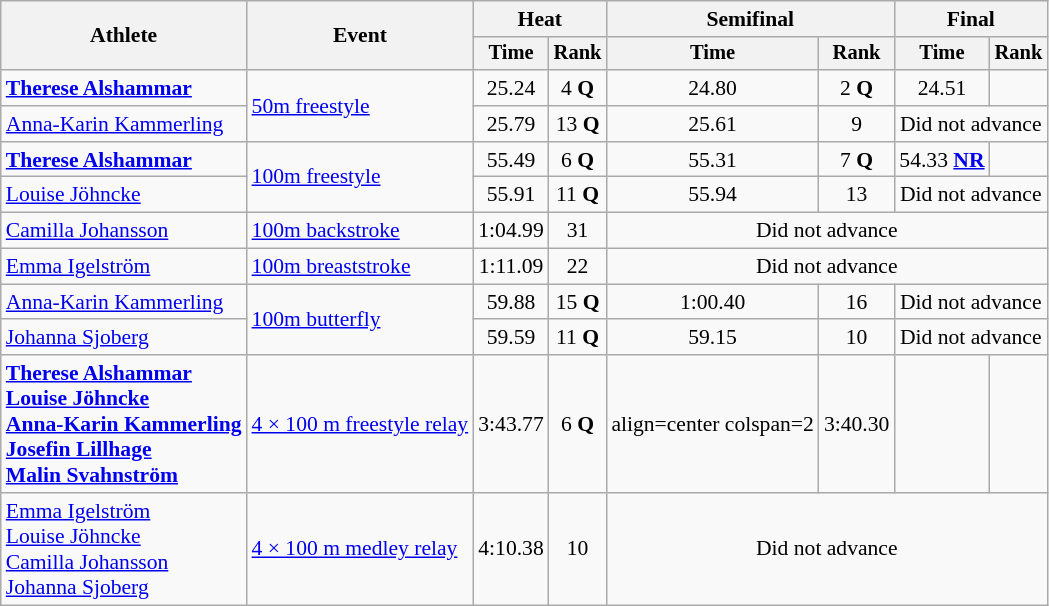<table class=wikitable style="font-size:90%">
<tr>
<th rowspan="2">Athlete</th>
<th rowspan="2">Event</th>
<th colspan="2">Heat</th>
<th colspan="2">Semifinal</th>
<th colspan="2">Final</th>
</tr>
<tr style="font-size:95%">
<th>Time</th>
<th>Rank</th>
<th>Time</th>
<th>Rank</th>
<th>Time</th>
<th>Rank</th>
</tr>
<tr>
<td align=left><strong><a href='#'>Therese Alshammar</a></strong></td>
<td align=left rowspan=2><a href='#'>50m freestyle</a></td>
<td align=center>25.24</td>
<td align=center>4 <strong>Q</strong></td>
<td align=center>24.80</td>
<td align=center>2 <strong>Q</strong></td>
<td align=center>24.51</td>
<td align=center></td>
</tr>
<tr>
<td align=left><a href='#'>Anna-Karin Kammerling</a></td>
<td align=center>25.79</td>
<td align=center>13 <strong>Q</strong></td>
<td align=center>25.61</td>
<td align=center>9</td>
<td align=center colspan=2>Did not advance</td>
</tr>
<tr>
<td align=left><strong><a href='#'>Therese Alshammar</a></strong></td>
<td align=left rowspan=2><a href='#'>100m freestyle</a></td>
<td align=center>55.49</td>
<td align=center>6 <strong>Q</strong></td>
<td align=center>55.31</td>
<td align=center>7 <strong>Q</strong></td>
<td align=center>54.33 <strong><a href='#'>NR</a></strong></td>
<td align=center></td>
</tr>
<tr>
<td align=left><a href='#'>Louise Jöhncke</a></td>
<td align=center>55.91</td>
<td align=center>11 <strong>Q</strong></td>
<td align=center>55.94</td>
<td align=center>13</td>
<td align=center colspan=2>Did not advance</td>
</tr>
<tr>
<td align=left><a href='#'>Camilla Johansson</a></td>
<td align=left><a href='#'>100m backstroke</a></td>
<td align=center>1:04.99</td>
<td align=center>31</td>
<td align=center colspan=4>Did not advance</td>
</tr>
<tr>
<td align=left><a href='#'>Emma Igelström</a></td>
<td align=left><a href='#'>100m breaststroke</a></td>
<td align=center>1:11.09</td>
<td align=center>22</td>
<td align=center colspan=4>Did not advance</td>
</tr>
<tr>
<td align=left><a href='#'>Anna-Karin Kammerling</a></td>
<td align=left rowspan=2><a href='#'>100m butterfly</a></td>
<td align=center>59.88</td>
<td align=center>15 <strong>Q</strong></td>
<td align=center>1:00.40</td>
<td align=center>16</td>
<td align=center colspan=2>Did not advance</td>
</tr>
<tr>
<td align=left><a href='#'>Johanna Sjoberg</a></td>
<td align=center>59.59</td>
<td align=center>11 <strong>Q</strong></td>
<td align=center>59.15</td>
<td align=center>10</td>
<td align=center colspan=2>Did not advance</td>
</tr>
<tr>
<td align=left><strong><a href='#'>Therese Alshammar</a></strong><br> <strong><a href='#'>Louise Jöhncke</a></strong><br> <strong><a href='#'>Anna-Karin Kammerling</a></strong><br> <strong><a href='#'>Josefin Lillhage</a></strong><br> <strong><a href='#'>Malin Svahnström</a></strong></td>
<td align=left><a href='#'>4 × 100 m freestyle relay</a></td>
<td align=center>3:43.77</td>
<td align=center>6 <strong>Q</strong></td>
<td>align=center colspan=2 </td>
<td align=center>3:40.30</td>
<td align=center></td>
</tr>
<tr>
<td align=left><a href='#'>Emma Igelström</a><br> <a href='#'>Louise Jöhncke</a><br> <a href='#'>Camilla Johansson</a><br> <a href='#'>Johanna Sjoberg</a></td>
<td align=left><a href='#'>4 × 100 m medley relay</a></td>
<td align=center>4:10.38</td>
<td align=center>10</td>
<td align=center colspan=4>Did not advance</td>
</tr>
</table>
